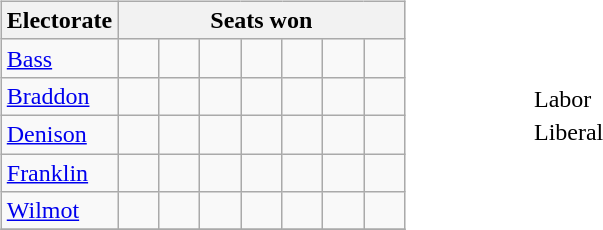<table>
<tr>
<td width=65%><br><table class="wikitable">
<tr>
<th><strong>Electorate</strong></th>
<th colspan=7><strong>Seats won</strong></th>
</tr>
<tr>
<td><a href='#'>Bass</a></td>
<td width=20 > </td>
<td width=20 > </td>
<td width=20 > </td>
<td width=20 > </td>
<td width=20 > </td>
<td width=20 > </td>
<td width=20 > </td>
</tr>
<tr>
<td><a href='#'>Braddon</a></td>
<td> </td>
<td> </td>
<td> </td>
<td> </td>
<td> </td>
<td> </td>
<td> </td>
</tr>
<tr>
<td><a href='#'>Denison</a></td>
<td width=20 > </td>
<td width=20 > </td>
<td width=20 > </td>
<td width=20 > </td>
<td width=20 > </td>
<td width=20 > </td>
<td width=20 > </td>
</tr>
<tr>
<td><a href='#'>Franklin</a></td>
<td> </td>
<td> </td>
<td> </td>
<td> </td>
<td> </td>
<td> </td>
<td> </td>
</tr>
<tr>
<td><a href='#'>Wilmot</a></td>
<td> </td>
<td> </td>
<td> </td>
<td> </td>
<td> </td>
<td> </td>
<td> </td>
</tr>
<tr>
</tr>
</table>
</td>
<td width=35% align=center><br><table border=0>
<tr>
<td width=20 > </td>
<td>Labor</td>
</tr>
<tr>
<td> </td>
<td>Liberal</td>
</tr>
</table>
</td>
</tr>
</table>
